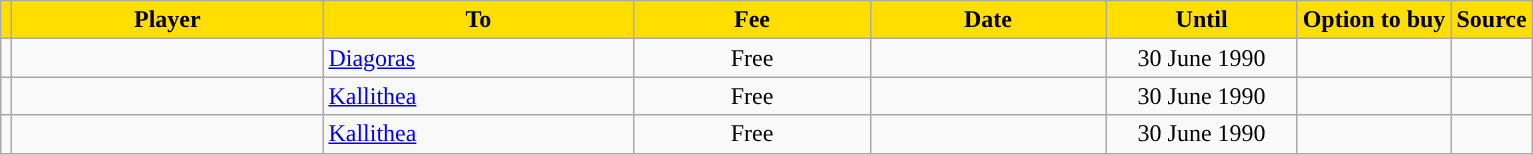<table class="wikitable sortable">
<tr>
<th style="background:#FFDE00"></th>
<th width=200 style="background:#FFDE00">Player</th>
<th width=200 style="background:#FFDE00">To</th>
<th width=150 style="background:#FFDE00">Fee</th>
<th width=150 style="background:#FFDE00">Date</th>
<th width=120 style="background:#FFDE00">Until</th>
<th style="background:#FFDE00">Option to buy</th>
<th style="background:#FFDE00">Source</th>
</tr>
<tr>
<td align=center></td>
<td></td>
<td> <a href='#'>Diagoras</a></td>
<td align=center>Free</td>
<td align=center></td>
<td align=center>30 June 1990</td>
<td align=center></td>
<td align=center></td>
</tr>
<tr>
<td align=center></td>
<td></td>
<td> <a href='#'>Kallithea</a></td>
<td align=center>Free</td>
<td align=center></td>
<td align=center>30 June 1990</td>
<td align=center></td>
<td align=center></td>
</tr>
<tr>
<td align=center></td>
<td></td>
<td> <a href='#'>Kallithea</a></td>
<td align=center>Free</td>
<td align=center></td>
<td align=center>30 June 1990</td>
<td align=center></td>
<td align=center></td>
</tr>
</table>
